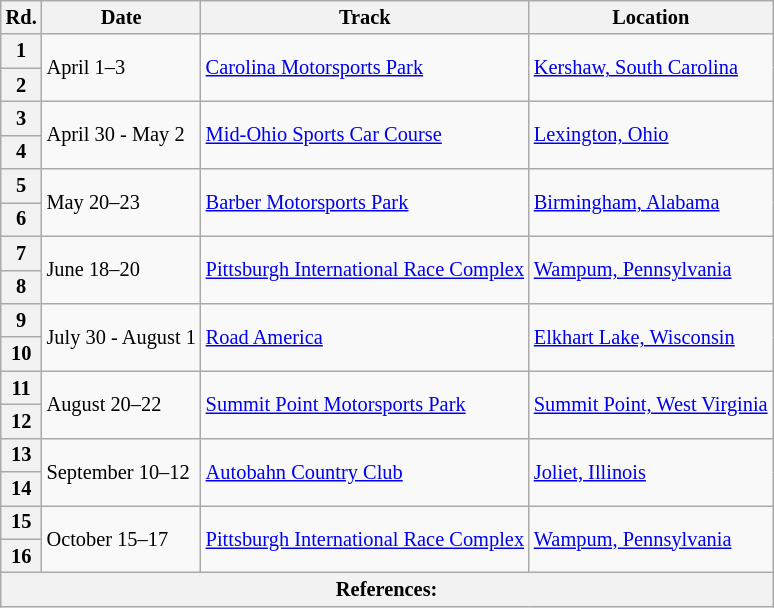<table class="wikitable" style="font-size: 85%">
<tr>
<th>Rd.</th>
<th>Date</th>
<th>Track</th>
<th>Location</th>
</tr>
<tr>
<th>1</th>
<td rowspan=2>April 1–3</td>
<td rowspan=2><a href='#'>Carolina Motorsports Park</a></td>
<td rowspan=2> <a href='#'>Kershaw, South Carolina</a></td>
</tr>
<tr>
<th>2</th>
</tr>
<tr>
<th>3</th>
<td rowspan=2>April 30 - May 2</td>
<td rowspan=2><a href='#'>Mid-Ohio Sports Car Course</a></td>
<td rowspan=2> <a href='#'>Lexington, Ohio</a></td>
</tr>
<tr>
<th>4</th>
</tr>
<tr>
<th>5</th>
<td rowspan=2>May 20–23</td>
<td rowspan=2><a href='#'>Barber Motorsports Park</a></td>
<td rowspan=2> <a href='#'>Birmingham, Alabama</a></td>
</tr>
<tr>
<th>6</th>
</tr>
<tr>
<th>7</th>
<td rowspan=2>June 18–20</td>
<td rowspan=2><a href='#'>Pittsburgh International Race Complex</a></td>
<td rowspan=2> <a href='#'>Wampum, Pennsylvania</a></td>
</tr>
<tr>
<th>8</th>
</tr>
<tr>
<th>9</th>
<td rowspan=2>July 30 - August 1</td>
<td rowspan=2><a href='#'>Road America</a></td>
<td rowspan=2> <a href='#'>Elkhart Lake, Wisconsin</a></td>
</tr>
<tr>
<th>10</th>
</tr>
<tr>
<th>11</th>
<td rowspan=2>August 20–22</td>
<td rowspan=2><a href='#'>Summit Point Motorsports Park</a></td>
<td rowspan=2> <a href='#'>Summit Point, West Virginia</a></td>
</tr>
<tr>
<th>12</th>
</tr>
<tr>
<th>13</th>
<td rowspan=2>September 10–12</td>
<td rowspan=2><a href='#'>Autobahn Country Club</a></td>
<td rowspan=2> <a href='#'>Joliet, Illinois</a></td>
</tr>
<tr>
<th>14</th>
</tr>
<tr>
<th>15</th>
<td rowspan=2>October 15–17</td>
<td rowspan=2><a href='#'>Pittsburgh International Race Complex</a></td>
<td rowspan=2> <a href='#'>Wampum, Pennsylvania</a></td>
</tr>
<tr>
<th>16</th>
</tr>
<tr>
<th colspan=5>References:</th>
</tr>
</table>
